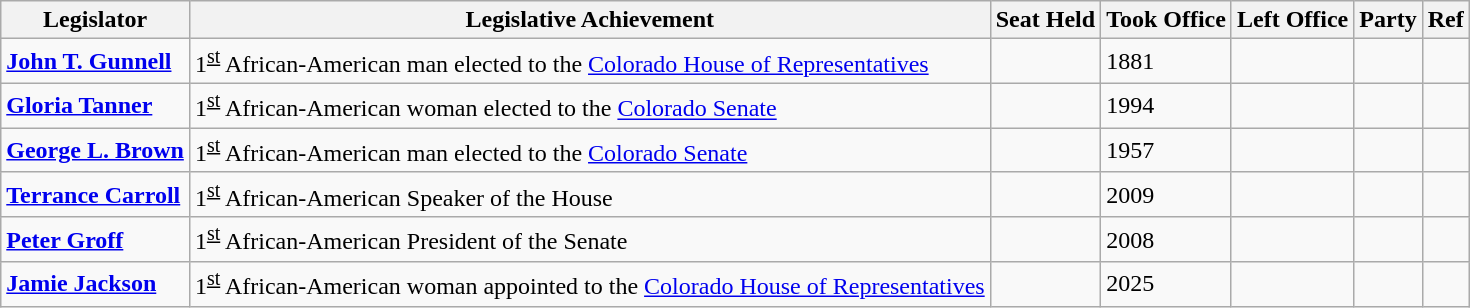<table class="wikitable">
<tr>
<th><strong>Legislator</strong></th>
<th><strong>Legislative Achievement</strong></th>
<th>Seat Held</th>
<th>Took Office</th>
<th><strong>Left Office</strong></th>
<th><strong>Party</strong></th>
<th><strong>Ref</strong></th>
</tr>
<tr>
<td><strong><a href='#'>John T. Gunnell</a></strong></td>
<td>1<sup><u>st</u></sup> African-American man elected to the <a href='#'>Colorado House of Representatives</a></td>
<td></td>
<td>1881</td>
<td></td>
<td></td>
<td></td>
</tr>
<tr>
<td><strong><a href='#'>Gloria Tanner</a></strong></td>
<td>1<sup><u>st</u></sup> African-American woman elected to the <a href='#'>Colorado Senate</a></td>
<td></td>
<td>1994</td>
<td></td>
<td></td>
<td></td>
</tr>
<tr>
<td><strong><a href='#'>George L. Brown</a></strong></td>
<td>1<sup><u>st</u></sup> African-American man elected to the <a href='#'>Colorado Senate</a></td>
<td></td>
<td>1957</td>
<td></td>
<td></td>
<td></td>
</tr>
<tr>
<td><strong><a href='#'>Terrance Carroll</a></strong></td>
<td>1<sup><u>st</u></sup> African-American Speaker of the House</td>
<td></td>
<td>2009</td>
<td></td>
<td></td>
<td></td>
</tr>
<tr>
<td><strong><a href='#'>Peter Groff</a></strong></td>
<td>1<sup><u>st</u></sup> African-American President of the Senate</td>
<td></td>
<td>2008</td>
<td></td>
<td></td>
<td></td>
</tr>
<tr>
<td><a href='#'><strong>Jamie Jackson</strong></a></td>
<td>1<sup><u>st</u></sup> African-American woman appointed to the <a href='#'>Colorado House of Representatives</a></td>
<td></td>
<td>2025</td>
<td></td>
<td></td>
<td></td>
</tr>
</table>
